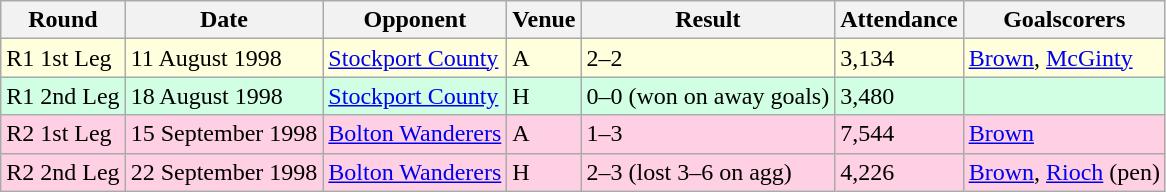<table class="wikitable">
<tr>
<th>Round</th>
<th>Date</th>
<th>Opponent</th>
<th>Venue</th>
<th>Result</th>
<th>Attendance</th>
<th>Goalscorers</th>
</tr>
<tr style="background-color: #ffffdd;">
<td>R1 1st Leg</td>
<td>11 August 1998</td>
<td><a href='#'>Stockport County</a></td>
<td>A</td>
<td>2–2</td>
<td>3,134</td>
<td><a href='#'>Brown</a>, <a href='#'>McGinty</a></td>
</tr>
<tr style="background-color: #d0ffe3;">
<td>R1 2nd Leg</td>
<td>18 August 1998</td>
<td><a href='#'>Stockport County</a></td>
<td>H</td>
<td>0–0 (won on away goals)</td>
<td>3,480</td>
<td></td>
</tr>
<tr style="background-color: #ffd0e3;">
<td>R2 1st Leg</td>
<td>15 September 1998</td>
<td><a href='#'>Bolton Wanderers</a></td>
<td>A</td>
<td>1–3</td>
<td>7,544</td>
<td><a href='#'>Brown</a></td>
</tr>
<tr style="background-color: #ffd0e3;">
<td>R2 2nd Leg</td>
<td>22 September 1998</td>
<td><a href='#'>Bolton Wanderers</a></td>
<td>H</td>
<td>2–3 (lost 3–6 on agg)</td>
<td>4,226</td>
<td><a href='#'>Brown</a>, <a href='#'>Rioch</a> (pen)</td>
</tr>
</table>
